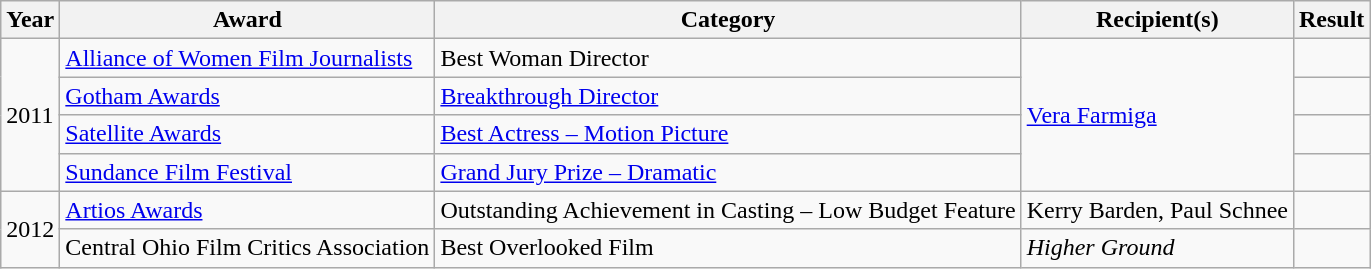<table class="wikitable sortable">
<tr>
<th>Year</th>
<th>Award</th>
<th>Category</th>
<th>Recipient(s)</th>
<th>Result</th>
</tr>
<tr>
<td rowspan="4">2011</td>
<td><a href='#'>Alliance of Women Film Journalists</a></td>
<td>Best Woman Director</td>
<td rowspan="4"><a href='#'>Vera Farmiga</a></td>
<td></td>
</tr>
<tr>
<td><a href='#'>Gotham Awards</a></td>
<td><a href='#'>Breakthrough Director</a></td>
<td></td>
</tr>
<tr>
<td><a href='#'>Satellite Awards</a></td>
<td><a href='#'>Best Actress – Motion Picture</a></td>
<td></td>
</tr>
<tr>
<td><a href='#'>Sundance Film Festival</a></td>
<td><a href='#'>Grand Jury Prize – Dramatic</a></td>
<td></td>
</tr>
<tr>
<td rowspan="2">2012</td>
<td><a href='#'>Artios Awards</a></td>
<td>Outstanding Achievement in Casting – Low Budget Feature</td>
<td>Kerry Barden, Paul Schnee</td>
<td></td>
</tr>
<tr>
<td>Central Ohio Film Critics Association</td>
<td>Best Overlooked Film</td>
<td><em>Higher Ground</em></td>
<td></td>
</tr>
</table>
